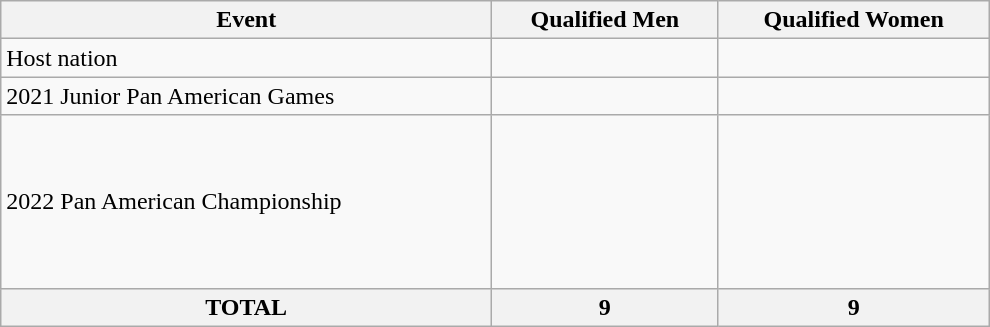<table class="wikitable" width=660>
<tr>
<th>Event</th>
<th>Qualified Men</th>
<th>Qualified Women</th>
</tr>
<tr>
<td>Host nation</td>
<td></td>
<td></td>
</tr>
<tr>
<td>2021 Junior Pan American Games</td>
<td></td>
<td></td>
</tr>
<tr>
<td>2022 Pan American Championship </td>
<td><br><br><br><br><br><br></td>
<td><br><br><br><br><br><br></td>
</tr>
<tr>
<th>TOTAL</th>
<th>9</th>
<th>9</th>
</tr>
</table>
